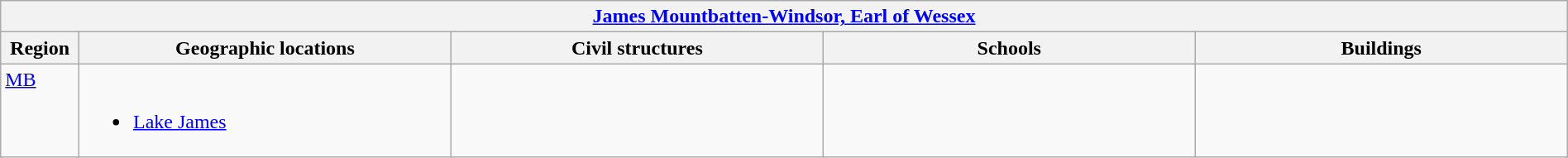<table class="wikitable" width="100%">
<tr>
<th colspan="5"> <a href='#'>James Mountbatten-Windsor, Earl of Wessex</a></th>
</tr>
<tr>
<th width="5%">Region</th>
<th width="23.75%">Geographic locations</th>
<th width="23.75%">Civil structures</th>
<th width="23.75%">Schools</th>
<th width="23.75%">Buildings</th>
</tr>
<tr>
<td align=left valign=top> <a href='#'>MB</a></td>
<td align=left valign=top><br><ul><li><a href='#'>Lake James</a></li></ul></td>
<td></td>
<td></td>
<td></td>
</tr>
</table>
